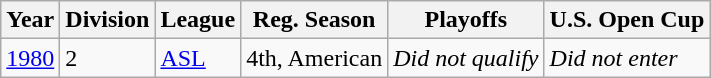<table class="wikitable">
<tr>
<th>Year</th>
<th>Division</th>
<th>League</th>
<th>Reg. Season</th>
<th>Playoffs</th>
<th>U.S. Open Cup</th>
</tr>
<tr>
<td><a href='#'>1980</a></td>
<td>2</td>
<td><a href='#'>ASL</a></td>
<td>4th, American</td>
<td><em>Did not qualify</em></td>
<td><em>Did not enter</em></td>
</tr>
</table>
